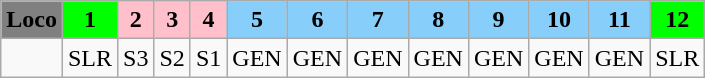<table class="wikitable plainrowheaders unsortable" style="text-align:center">
<tr>
<th scope="col" rowspan="1" style="background:grey;">Loco</th>
<th scope="col" rowspan="1" style="background:lime;">1</th>
<th scope="col" rowspan="1" style="background:pink;">2</th>
<th scope="col" rowspan="1" style="background:pink;">3</th>
<th scope="col" rowspan="1" style="background:pink;">4</th>
<th scope="col" rowspan="1" style="background:lightskyblue;">5</th>
<th scope="col" rowspan="1" style="background:lightskyblue;">6</th>
<th scope="col" rowspan="1" style="background:lightskyblue;">7</th>
<th scope="col" rowspan="1" style="background:lightskyblue;">8</th>
<th scope="col" rowspan="1" style="background:lightskyblue;">9</th>
<th scope="col" rowspan="1" style="background:lightskyblue;">10</th>
<th scope="col" rowspan="1" style="background:lightskyblue;">11</th>
<th scope="col" rowspan="1" style="background:lime;">12</th>
</tr>
<tr>
<td></td>
<td>SLR</td>
<td>S3</td>
<td>S2</td>
<td>S1</td>
<td>GEN</td>
<td>GEN</td>
<td>GEN</td>
<td>GEN</td>
<td>GEN</td>
<td>GEN</td>
<td>GEN</td>
<td>SLR</td>
</tr>
</table>
